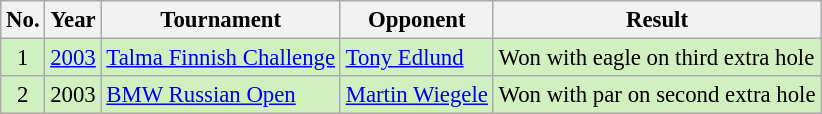<table class="wikitable" style="font-size:95%;">
<tr>
<th>No.</th>
<th>Year</th>
<th>Tournament</th>
<th>Opponent</th>
<th>Result</th>
</tr>
<tr style="background:#D0F0C0;">
<td align=center>1</td>
<td><a href='#'>2003</a></td>
<td><a href='#'>Talma Finnish Challenge</a></td>
<td> <a href='#'>Tony Edlund</a></td>
<td>Won with eagle on third extra hole</td>
</tr>
<tr style="background:#D0F0C0;">
<td align=center>2</td>
<td>2003</td>
<td><a href='#'>BMW Russian Open</a></td>
<td> <a href='#'>Martin Wiegele</a></td>
<td>Won with par on second extra hole</td>
</tr>
</table>
